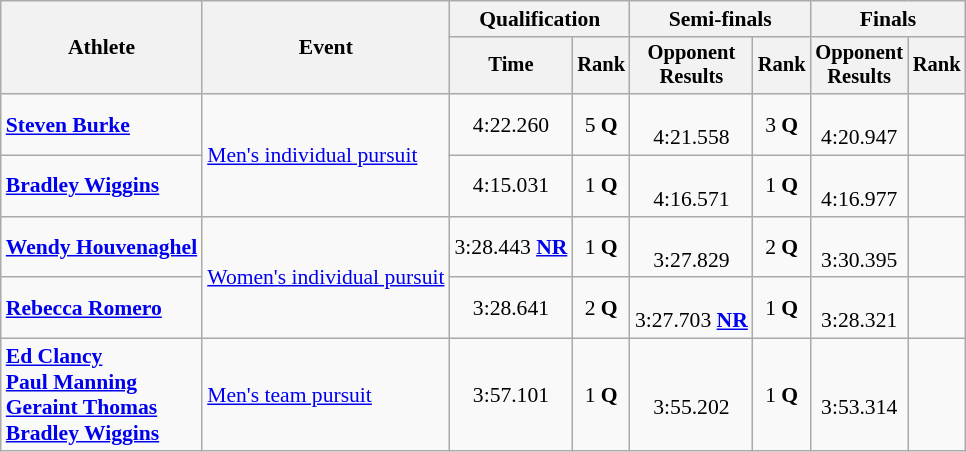<table class=wikitable style="font-size:90%">
<tr>
<th rowspan="2">Athlete</th>
<th rowspan="2">Event</th>
<th colspan="2">Qualification</th>
<th colspan="2">Semi-finals</th>
<th colspan="2">Finals</th>
</tr>
<tr style="font-size:95%">
<th>Time</th>
<th>Rank</th>
<th>Opponent<br>Results</th>
<th>Rank</th>
<th>Opponent<br>Results</th>
<th>Rank</th>
</tr>
<tr align=center>
<td align=left><strong><a href='#'>Steven Burke</a></strong></td>
<td align=left rowspan=2><a href='#'>Men's individual pursuit</a></td>
<td>4:22.260</td>
<td>5 <strong>Q</strong></td>
<td><br>4:21.558</td>
<td>3 <strong>Q</strong></td>
<td><br>4:20.947</td>
<td></td>
</tr>
<tr align=center>
<td align=left><strong><a href='#'>Bradley Wiggins</a></strong></td>
<td>4:15.031 </td>
<td>1 <strong>Q</strong></td>
<td><br>4:16.571</td>
<td>1 <strong>Q</strong></td>
<td><br>4:16.977</td>
<td></td>
</tr>
<tr align=center>
<td align=left><strong><a href='#'>Wendy Houvenaghel</a></strong></td>
<td align=left rowspan=2><a href='#'>Women's individual pursuit</a></td>
<td>3:28.443 <strong><a href='#'>NR</a></strong></td>
<td>1 <strong>Q</strong></td>
<td><br>3:27.829</td>
<td>2 <strong>Q</strong></td>
<td><br>3:30.395</td>
<td></td>
</tr>
<tr align=center>
<td align=left><strong><a href='#'>Rebecca Romero</a></strong></td>
<td>3:28.641</td>
<td>2 <strong>Q</strong></td>
<td><br>3:27.703 <strong><a href='#'>NR</a></strong></td>
<td>1 <strong>Q</strong></td>
<td><br>3:28.321</td>
<td></td>
</tr>
<tr align=center>
<td align=left><strong><a href='#'>Ed Clancy</a><br> <a href='#'>Paul Manning</a><br> <a href='#'>Geraint Thomas</a><br> <a href='#'>Bradley Wiggins</a></strong></td>
<td align=left><a href='#'>Men's team pursuit</a></td>
<td>3:57.101</td>
<td>1 <strong>Q</strong></td>
<td><br>3:55.202 </td>
<td>1 <strong>Q</strong></td>
<td><br>3:53.314 </td>
<td></td>
</tr>
</table>
